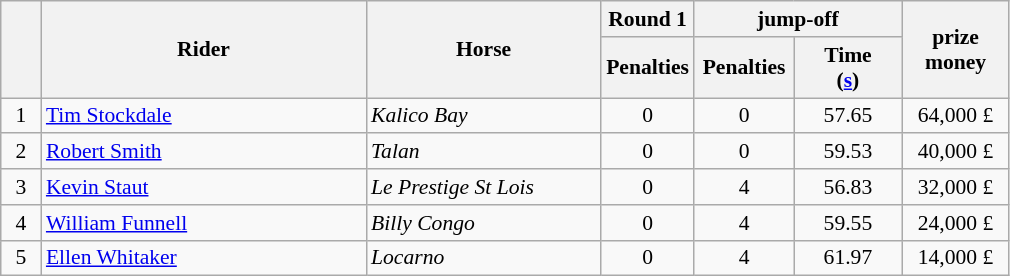<table class="wikitable" style="font-size: 90%">
<tr>
<th rowspan=2 width=20></th>
<th rowspan=2 width=210>Rider</th>
<th rowspan=2 width=150>Horse</th>
<th>Round 1</th>
<th colspan=2>jump-off</th>
<th rowspan=2 width=65>prize<br>money</th>
</tr>
<tr>
<th width=50>Penalties</th>
<th width=60>Penalties</th>
<th width=65>Time<br>(<a href='#'>s</a>)</th>
</tr>
<tr>
<td align=center>1</td>
<td> <a href='#'>Tim Stockdale</a></td>
<td><em>Kalico Bay</em></td>
<td align=center>0</td>
<td align=center>0</td>
<td align=center>57.65</td>
<td align=center>64,000 £</td>
</tr>
<tr>
<td align=center>2</td>
<td> <a href='#'>Robert Smith</a></td>
<td><em>Talan</em></td>
<td align=center>0</td>
<td align=center>0</td>
<td align=center>59.53</td>
<td align=center>40,000 £</td>
</tr>
<tr>
<td align=center>3</td>
<td> <a href='#'>Kevin Staut</a></td>
<td><em>Le Prestige St Lois</em></td>
<td align=center>0</td>
<td align=center>4</td>
<td align=center>56.83</td>
<td align=center>32,000 £</td>
</tr>
<tr>
<td align=center>4</td>
<td>  <a href='#'>William Funnell</a></td>
<td><em>Billy Congo</em></td>
<td align=center>0</td>
<td align=center>4</td>
<td align=center>59.55</td>
<td align=center>24,000 £</td>
</tr>
<tr>
<td align=center>5</td>
<td> <a href='#'>Ellen Whitaker</a></td>
<td><em>Locarno</em></td>
<td align=center>0</td>
<td align=center>4</td>
<td align=center>61.97</td>
<td align=center>14,000 £</td>
</tr>
</table>
